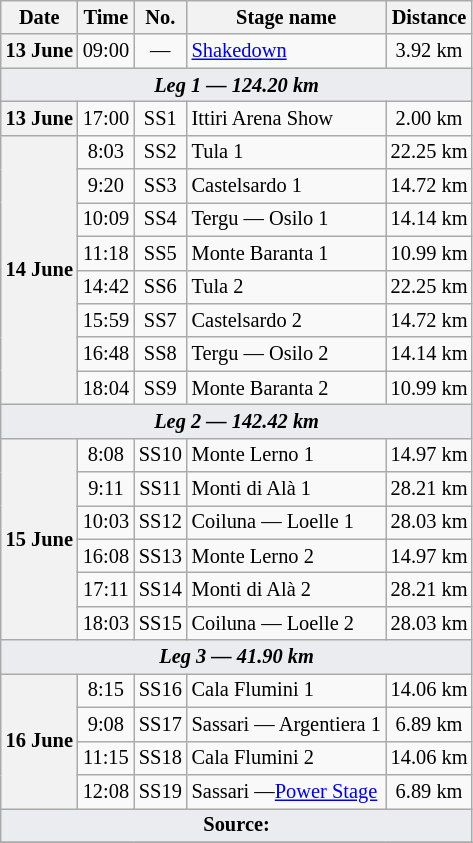<table class="wikitable" style="font-size: 85%;">
<tr>
<th>Date</th>
<th>Time</th>
<th>No.</th>
<th>Stage name</th>
<th>Distance</th>
</tr>
<tr>
<th nowrap>13 June</th>
<td align="center">09:00</td>
<td align="center">—</td>
<td><a href='#'>Shakedown</a></td>
<td align="center">3.92 km</td>
</tr>
<tr>
<td style="background-color:#EAECF0; text-align:center" colspan="5"><strong><em>Leg 1 — 124.20 km</em></strong></td>
</tr>
<tr>
<th>13 June</th>
<td align="center">17:00</td>
<td align="center">SS1</td>
<td>Ittiri Arena Show</td>
<td align="center">2.00 km</td>
</tr>
<tr>
<th rowspan="8">14 June</th>
<td align="center">8:03</td>
<td align="center">SS2</td>
<td>Tula 1</td>
<td align="center">22.25 km</td>
</tr>
<tr>
<td align="center">9:20</td>
<td align="center">SS3</td>
<td>Castelsardo 1</td>
<td align="center">14.72 km</td>
</tr>
<tr>
<td align="center">10:09</td>
<td align="center">SS4</td>
<td>Tergu — Osilo 1</td>
<td align="center">14.14 km</td>
</tr>
<tr>
<td align="center">11:18</td>
<td align="center">SS5</td>
<td>Monte Baranta 1</td>
<td align="center">10.99 km</td>
</tr>
<tr>
<td align="center">14:42</td>
<td align="center">SS6</td>
<td>Tula 2</td>
<td align="center">22.25 km</td>
</tr>
<tr>
<td align="center">15:59</td>
<td align="center">SS7</td>
<td>Castelsardo 2</td>
<td align="center">14.72 km</td>
</tr>
<tr>
<td align="center">16:48</td>
<td align="center">SS8</td>
<td>Tergu — Osilo 2</td>
<td align="center">14.14 km</td>
</tr>
<tr>
<td align="center">18:04</td>
<td align="center">SS9</td>
<td>Monte Baranta 2</td>
<td align="center">10.99 km</td>
</tr>
<tr>
<td style="background-color:#EAECF0; text-align:center" colspan="5"><strong><em>Leg 2 — 142.42 km</em></strong></td>
</tr>
<tr>
<th rowspan="6">15 June</th>
<td align="center">8:08</td>
<td align="center">SS10</td>
<td>Monte Lerno 1</td>
<td align="center">14.97 km</td>
</tr>
<tr>
<td align="center">9:11</td>
<td align="center">SS11</td>
<td>Monti di Alà 1</td>
<td align="center">28.21 km</td>
</tr>
<tr>
<td align="center">10:03</td>
<td align="center">SS12</td>
<td>Coiluna — Loelle 1</td>
<td align="center">28.03 km</td>
</tr>
<tr>
<td align="center">16:08</td>
<td align="center">SS13</td>
<td>Monte Lerno 2</td>
<td align="center">14.97 km</td>
</tr>
<tr>
<td align="center">17:11</td>
<td align="center">SS14</td>
<td>Monti di Alà 2</td>
<td align="center">28.21 km</td>
</tr>
<tr>
<td align="center">18:03</td>
<td align="center">SS15</td>
<td>Coiluna — Loelle 2</td>
<td align="center">28.03 km</td>
</tr>
<tr>
<td style="background-color:#EAECF0; text-align:center" colspan="5"><strong><em>Leg 3 — 41.90 km</em></strong></td>
</tr>
<tr>
<th rowspan="4">16 June</th>
<td align="center">8:15</td>
<td align="center">SS16</td>
<td>Cala Flumini 1</td>
<td align="center">14.06 km</td>
</tr>
<tr>
<td align="center">9:08</td>
<td align="center">SS17</td>
<td>Sassari — Argentiera 1</td>
<td align="center">6.89 km</td>
</tr>
<tr>
<td align="center">11:15</td>
<td align="center">SS18</td>
<td>Cala Flumini 2</td>
<td align="center">14.06 km</td>
</tr>
<tr>
<td align="center">12:08</td>
<td align="center">SS19</td>
<td nowrap>Sassari —<a href='#'>Power Stage</a></td>
<td align="center">6.89 km</td>
</tr>
<tr>
<td style="background-color:#EAECF0; text-align:center" colspan="5"><strong>Source:</strong></td>
</tr>
<tr>
</tr>
</table>
